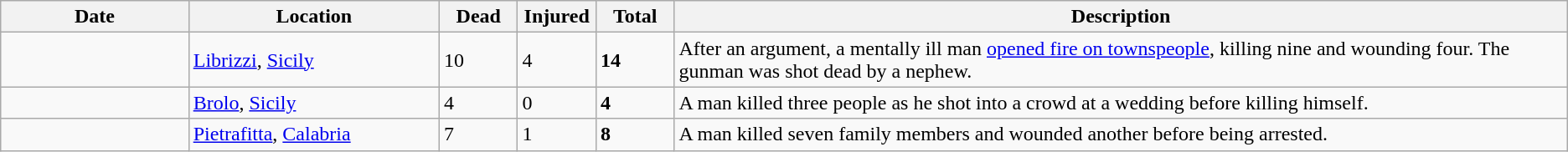<table class="wikitable sortable mw-datatable">
<tr>
<th width=12%>Date</th>
<th width=16%>Location</th>
<th width=5%>Dead</th>
<th width=5%>Injured</th>
<th width=5%>Total</th>
<th width=60%>Description</th>
</tr>
<tr>
<td></td>
<td><a href='#'>Librizzi</a>, <a href='#'>Sicily</a></td>
<td>10</td>
<td>4</td>
<td><strong>14</strong></td>
<td>After an argument, a mentally ill man <a href='#'>opened fire on townspeople</a>, killing nine and wounding four. The gunman was shot dead by a nephew.</td>
</tr>
<tr>
<td></td>
<td><a href='#'>Brolo</a>, <a href='#'>Sicily</a></td>
<td>4</td>
<td>0</td>
<td><strong>4</strong></td>
<td>A man killed three people as he shot into a crowd at a wedding before killing himself.</td>
</tr>
<tr>
<td></td>
<td><a href='#'>Pietrafitta</a>, <a href='#'>Calabria</a></td>
<td>7</td>
<td>1</td>
<td><strong>8</strong></td>
<td>A man killed seven family members and wounded another before being arrested.</td>
</tr>
</table>
